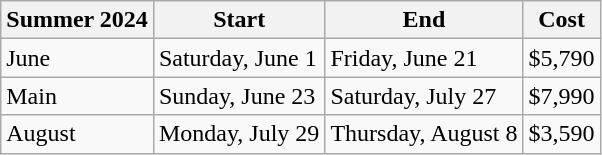<table class="wikitable">
<tr>
<th>Summer 2024</th>
<th>Start</th>
<th>End</th>
<th>Cost</th>
</tr>
<tr>
<td>June</td>
<td>Saturday, June 1</td>
<td>Friday, June 21</td>
<td>$5,790</td>
</tr>
<tr>
<td>Main</td>
<td>Sunday, June 23</td>
<td>Saturday, July 27</td>
<td>$7,990</td>
</tr>
<tr>
<td>August</td>
<td>Monday, July 29</td>
<td>Thursday, August 8</td>
<td>$3,590</td>
</tr>
</table>
